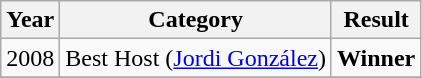<table class="wikitable">
<tr>
<th>Year</th>
<th>Category</th>
<th>Result</th>
</tr>
<tr>
<td>2008</td>
<td>Best Host (<a href='#'>Jordi González</a>)</td>
<td><strong>Winner</strong></td>
</tr>
<tr>
</tr>
</table>
